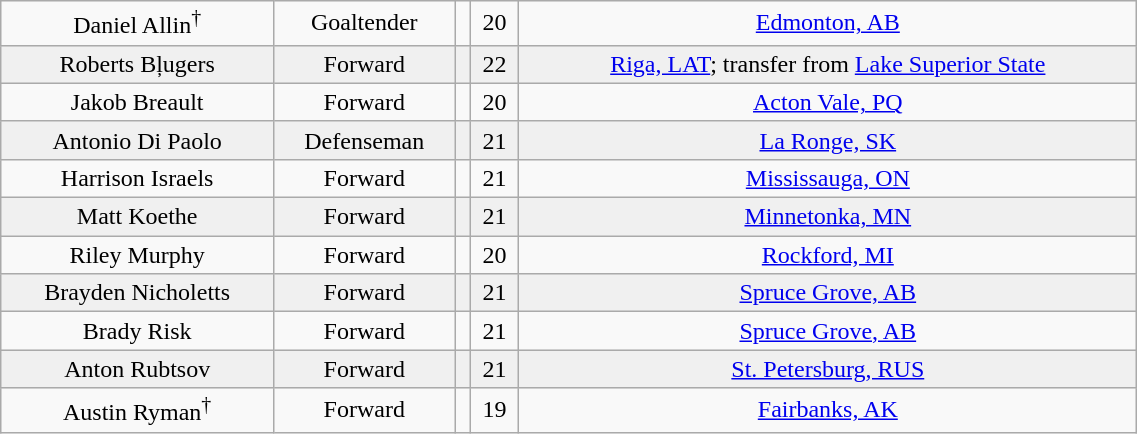<table class="wikitable" width="60%">
<tr align="center" bgcolor="">
<td>Daniel Allin<sup>†</sup></td>
<td>Goaltender</td>
<td></td>
<td>20</td>
<td><a href='#'>Edmonton, AB</a></td>
</tr>
<tr align="center" bgcolor="f0f0f0">
<td>Roberts Bļugers</td>
<td>Forward</td>
<td></td>
<td>22</td>
<td><a href='#'>Riga, LAT</a>; transfer from <a href='#'>Lake Superior State</a></td>
</tr>
<tr align="center" bgcolor="">
<td>Jakob Breault</td>
<td>Forward</td>
<td></td>
<td>20</td>
<td><a href='#'>Acton Vale, PQ</a></td>
</tr>
<tr align="center" bgcolor="f0f0f0">
<td>Antonio Di Paolo</td>
<td>Defenseman</td>
<td></td>
<td>21</td>
<td><a href='#'>La Ronge, SK</a></td>
</tr>
<tr align="center" bgcolor="">
<td>Harrison Israels</td>
<td>Forward</td>
<td></td>
<td>21</td>
<td><a href='#'>Mississauga, ON</a></td>
</tr>
<tr align="center" bgcolor="f0f0f0">
<td>Matt Koethe</td>
<td>Forward</td>
<td></td>
<td>21</td>
<td><a href='#'>Minnetonka, MN</a></td>
</tr>
<tr align="center" bgcolor="">
<td>Riley Murphy</td>
<td>Forward</td>
<td></td>
<td>20</td>
<td><a href='#'>Rockford, MI</a></td>
</tr>
<tr align="center" bgcolor="f0f0f0">
<td>Brayden Nicholetts</td>
<td>Forward</td>
<td></td>
<td>21</td>
<td><a href='#'>Spruce Grove, AB</a></td>
</tr>
<tr align="center" bgcolor="">
<td>Brady Risk</td>
<td>Forward</td>
<td></td>
<td>21</td>
<td><a href='#'>Spruce Grove, AB</a></td>
</tr>
<tr align="center" bgcolor="f0f0f0">
<td>Anton Rubtsov</td>
<td>Forward</td>
<td></td>
<td>21</td>
<td><a href='#'>St. Petersburg, RUS</a></td>
</tr>
<tr align="center" bgcolor="">
<td>Austin Ryman<sup>†</sup></td>
<td>Forward</td>
<td></td>
<td>19</td>
<td><a href='#'>Fairbanks, AK</a></td>
</tr>
</table>
